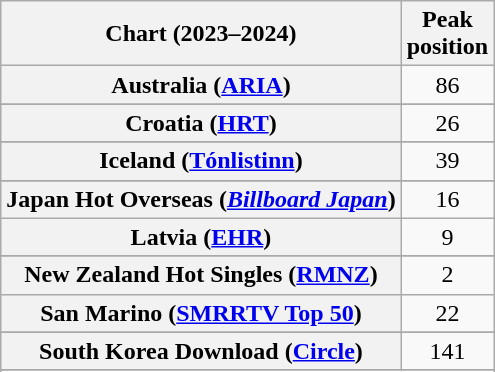<table class="wikitable sortable plainrowheaders" style="text-align:center">
<tr>
<th scope="col">Chart (2023–2024)</th>
<th scope="col">Peak<br>position</th>
</tr>
<tr>
<th scope="row">Australia (<a href='#'>ARIA</a>)</th>
<td>86</td>
</tr>
<tr>
</tr>
<tr>
<th scope="row">Croatia (<a href='#'>HRT</a>)</th>
<td>26</td>
</tr>
<tr>
</tr>
<tr>
</tr>
<tr>
<th scope="row">Iceland (<a href='#'>Tónlistinn</a>)</th>
<td>39</td>
</tr>
<tr>
</tr>
<tr>
<th scope="row">Japan Hot Overseas (<em><a href='#'>Billboard Japan</a></em>)</th>
<td>16</td>
</tr>
<tr>
<th scope="row">Latvia (<a href='#'>EHR</a>)</th>
<td>9</td>
</tr>
<tr>
</tr>
<tr>
</tr>
<tr>
<th scope="row">New Zealand Hot Singles (<a href='#'>RMNZ</a>)</th>
<td>2</td>
</tr>
<tr>
<th scope="row">San Marino (<a href='#'>SMRRTV Top 50</a>)</th>
<td>22</td>
</tr>
<tr>
</tr>
<tr>
<th scope="row">South Korea Download (<a href='#'>Circle</a>)</th>
<td>141</td>
</tr>
<tr>
</tr>
<tr>
</tr>
<tr>
</tr>
<tr>
</tr>
<tr>
</tr>
</table>
